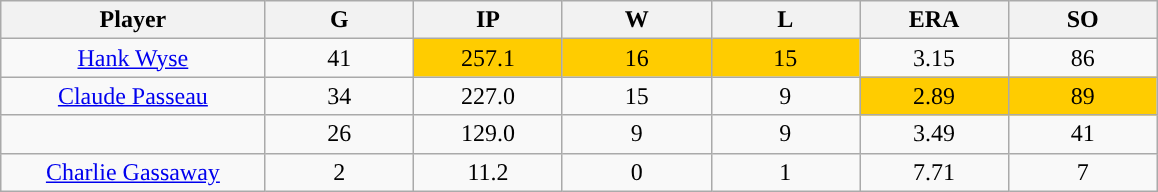<table class="wikitable sortable">
<tr>
<th bgcolor="#DDDDFF" width="16%">Player</th>
<th bgcolor="#DDDDFF" width="9%">G</th>
<th bgcolor="#DDDDFF" width="9%">IP</th>
<th bgcolor="#DDDDFF" width="9%">W</th>
<th bgcolor="#DDDDFF" width="9%">L</th>
<th bgcolor="#DDDDFF" width="9%">ERA</th>
<th bgcolor="#DDDDFF" width="9%">SO</th>
</tr>
<tr align="center">
<td><a href='#'>Hank Wyse</a></td>
<td>41</td>
<td style="background:#fc0;">257.1</td>
<td style="background:#fc0;">16</td>
<td style="background:#fc0;">15</td>
<td>3.15</td>
<td>86</td>
</tr>
<tr align=center>
<td><a href='#'>Claude Passeau</a></td>
<td>34</td>
<td>227.0</td>
<td>15</td>
<td>9</td>
<td style="background:#fc0;">2.89</td>
<td style="background:#fc0;">89</td>
</tr>
<tr align=center>
<td></td>
<td>26</td>
<td>129.0</td>
<td>9</td>
<td>9</td>
<td>3.49</td>
<td>41</td>
</tr>
<tr align="center">
<td><a href='#'>Charlie Gassaway</a></td>
<td>2</td>
<td>11.2</td>
<td>0</td>
<td>1</td>
<td>7.71</td>
<td>7</td>
</tr>
</table>
